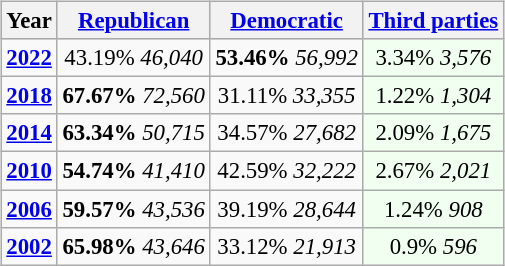<table class="wikitable" style="float:right; font-size:95%;">
<tr bgcolor=lightgrey>
<th>Year</th>
<th><a href='#'>Republican</a></th>
<th><a href='#'>Democratic</a></th>
<th><a href='#'>Third parties</a></th>
</tr>
<tr>
<td style="text-align:center;" ><strong><a href='#'>2022</a></strong></td>
<td style="text-align:center;" >43.19% <em>46,040</em></td>
<td style="text-align:center;" ><strong>53.46%</strong> <em>56,992</em></td>
<td style="text-align:center; background:honeyDew;">3.34% <em>3,576</em></td>
</tr>
<tr>
<td style="text-align:center;" ><strong><a href='#'>2018</a></strong></td>
<td style="text-align:center;" ><strong>67.67%</strong> <em>72,560</em></td>
<td style="text-align:center;" >31.11% <em>33,355</em></td>
<td style="text-align:center; background:honeyDew;">1.22% <em>1,304</em></td>
</tr>
<tr>
<td style="text-align:center;" ><strong><a href='#'>2014</a></strong></td>
<td style="text-align:center;" ><strong>63.34%</strong> <em>50,715</em></td>
<td style="text-align:center;" >34.57% <em>27,682</em></td>
<td style="text-align:center; background:honeyDew;">2.09% <em>1,675</em></td>
</tr>
<tr>
<td style="text-align:center;" ><strong><a href='#'>2010</a></strong></td>
<td style="text-align:center;" ><strong>54.74%</strong> <em>41,410</em></td>
<td style="text-align:center;" >42.59% <em>32,222</em></td>
<td style="text-align:center; background:honeyDew;">2.67% <em>2,021</em></td>
</tr>
<tr>
<td style="text-align:center;" ><strong><a href='#'>2006</a></strong></td>
<td style="text-align:center;" ><strong>59.57%</strong> <em>43,536</em></td>
<td style="text-align:center;" >39.19% <em>28,644</em></td>
<td style="text-align:center; background:honeyDew;">1.24% <em>908</em></td>
</tr>
<tr>
<td style="text-align:center;" ><strong><a href='#'>2002</a></strong></td>
<td style="text-align:center;" ><strong>65.98%</strong> <em>43,646</em></td>
<td style="text-align:center;" >33.12% <em>21,913</em></td>
<td style="text-align:center; background:honeyDew;">0.9% <em>596</em></td>
</tr>
</table>
